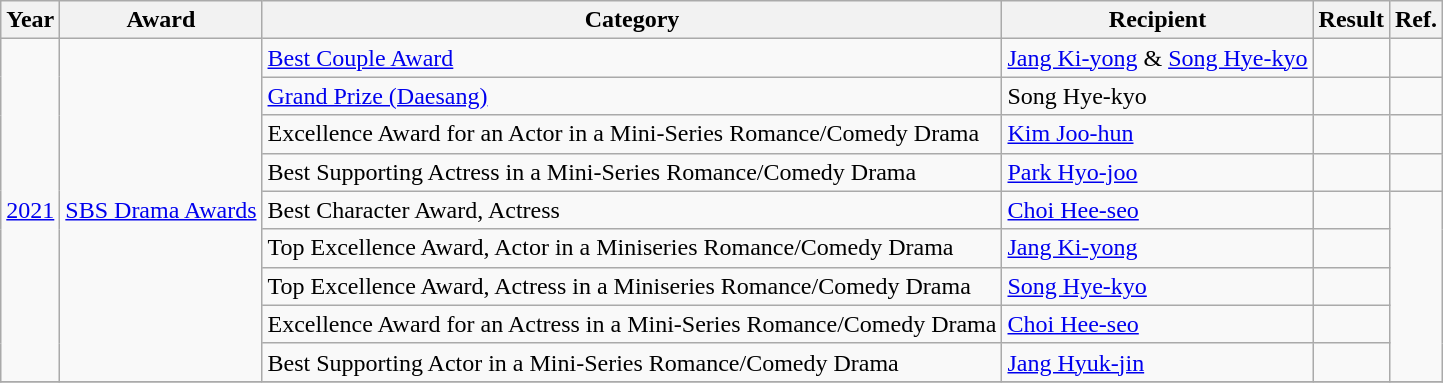<table class="wikitable sortable">
<tr>
<th>Year</th>
<th>Award</th>
<th>Category</th>
<th>Recipient</th>
<th>Result</th>
<th>Ref.</th>
</tr>
<tr>
<td rowspan=9><a href='#'>2021</a></td>
<td rowspan=9><a href='#'>SBS Drama Awards</a></td>
<td><a href='#'>Best Couple Award</a></td>
<td><a href='#'>Jang Ki-yong</a> & <a href='#'>Song Hye-kyo</a></td>
<td></td>
<td></td>
</tr>
<tr>
<td><a href='#'>Grand Prize (Daesang)</a></td>
<td>Song Hye-kyo</td>
<td></td>
<td></td>
</tr>
<tr>
<td>Excellence Award for an Actor in a Mini-Series Romance/Comedy Drama</td>
<td><a href='#'>Kim Joo-hun</a></td>
<td></td>
<td></td>
</tr>
<tr>
<td>Best Supporting Actress in a Mini-Series Romance/Comedy Drama</td>
<td><a href='#'>Park Hyo-joo</a></td>
<td></td>
<td></td>
</tr>
<tr>
<td>Best Character Award, Actress</td>
<td><a href='#'>Choi Hee-seo</a></td>
<td></td>
<td rowspan=5></td>
</tr>
<tr>
<td>Top Excellence Award, Actor in a Miniseries Romance/Comedy Drama</td>
<td><a href='#'>Jang Ki-yong</a></td>
<td></td>
</tr>
<tr>
<td>Top Excellence Award, Actress in a Miniseries Romance/Comedy Drama</td>
<td><a href='#'>Song Hye-kyo</a></td>
<td></td>
</tr>
<tr>
<td>Excellence Award for an Actress in a Mini-Series Romance/Comedy Drama</td>
<td><a href='#'>Choi Hee-seo</a></td>
<td></td>
</tr>
<tr>
<td>Best Supporting Actor in a Mini-Series Romance/Comedy Drama</td>
<td><a href='#'>Jang Hyuk-jin</a></td>
<td></td>
</tr>
<tr>
</tr>
</table>
